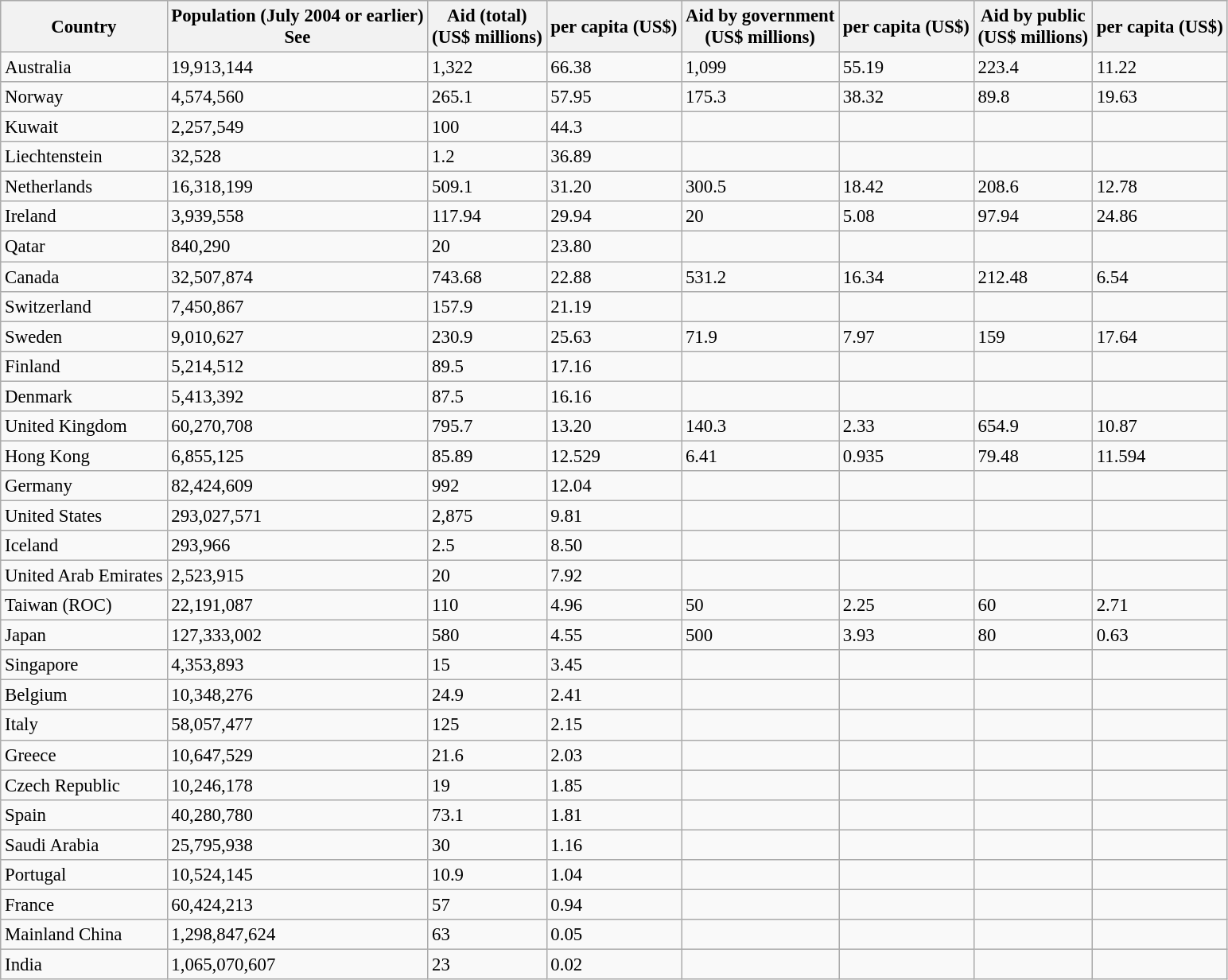<table class="wikitable" style="font-size: 95%;">
<tr style="background: #e9e9e9">
<th>Country</th>
<th>Population (July 2004 or earlier)<br> See</th>
<th>Aid (total)<br> (US$ millions)</th>
<th>per capita (US$)</th>
<th>Aid by government<br>(US$ millions)</th>
<th>per capita (US$)</th>
<th>Aid by public<br>(US$ millions)</th>
<th>per capita (US$)</th>
</tr>
<tr>
<td>Australia</td>
<td>19,913,144</td>
<td>1,322</td>
<td>66.38</td>
<td>1,099</td>
<td>55.19</td>
<td>223.4</td>
<td>11.22</td>
</tr>
<tr>
<td>Norway</td>
<td>4,574,560</td>
<td>265.1</td>
<td>57.95</td>
<td>175.3</td>
<td>38.32</td>
<td>89.8</td>
<td>19.63</td>
</tr>
<tr>
<td>Kuwait</td>
<td>2,257,549</td>
<td>100</td>
<td>44.3</td>
<td></td>
<td></td>
<td></td>
<td></td>
</tr>
<tr>
<td>Liechtenstein</td>
<td>32,528</td>
<td>1.2</td>
<td>36.89</td>
<td></td>
<td></td>
<td></td>
<td></td>
</tr>
<tr>
<td>Netherlands</td>
<td>16,318,199</td>
<td>509.1</td>
<td>31.20</td>
<td>300.5</td>
<td>18.42</td>
<td>208.6</td>
<td>12.78</td>
</tr>
<tr>
<td>Ireland</td>
<td>3,939,558</td>
<td>117.94</td>
<td>29.94</td>
<td>20</td>
<td>5.08</td>
<td>97.94</td>
<td>24.86</td>
</tr>
<tr>
<td>Qatar</td>
<td>840,290</td>
<td>20</td>
<td>23.80</td>
<td></td>
<td></td>
<td></td>
<td></td>
</tr>
<tr>
<td>Canada</td>
<td>32,507,874</td>
<td>743.68</td>
<td>22.88</td>
<td>531.2</td>
<td>16.34</td>
<td>212.48</td>
<td>6.54</td>
</tr>
<tr>
<td>Switzerland</td>
<td>7,450,867</td>
<td>157.9</td>
<td>21.19</td>
<td></td>
<td></td>
<td></td>
<td></td>
</tr>
<tr>
<td>Sweden</td>
<td>9,010,627</td>
<td>230.9</td>
<td>25.63</td>
<td>71.9</td>
<td>7.97</td>
<td>159</td>
<td>17.64</td>
</tr>
<tr>
<td>Finland</td>
<td>5,214,512</td>
<td>89.5</td>
<td>17.16</td>
<td></td>
<td></td>
<td></td>
<td></td>
</tr>
<tr>
<td>Denmark</td>
<td>5,413,392</td>
<td>87.5</td>
<td>16.16</td>
<td></td>
<td></td>
<td></td>
<td></td>
</tr>
<tr>
<td>United Kingdom</td>
<td>60,270,708</td>
<td>795.7</td>
<td>13.20</td>
<td>140.3</td>
<td>2.33</td>
<td>654.9</td>
<td>10.87</td>
</tr>
<tr>
<td>Hong Kong</td>
<td>6,855,125</td>
<td>85.89</td>
<td>12.529</td>
<td>6.41</td>
<td>0.935</td>
<td>79.48</td>
<td>11.594</td>
</tr>
<tr>
<td>Germany</td>
<td>82,424,609</td>
<td>992</td>
<td>12.04</td>
<td></td>
<td></td>
<td></td>
<td></td>
</tr>
<tr>
<td>United States</td>
<td>293,027,571</td>
<td>2,875</td>
<td>9.81</td>
<td></td>
<td></td>
<td></td>
<td></td>
</tr>
<tr>
<td>Iceland</td>
<td>293,966</td>
<td>2.5</td>
<td>8.50</td>
<td></td>
<td></td>
<td></td>
<td></td>
</tr>
<tr>
<td>United Arab Emirates</td>
<td>2,523,915</td>
<td>20</td>
<td>7.92</td>
<td></td>
<td></td>
<td></td>
<td></td>
</tr>
<tr>
<td>Taiwan (ROC)</td>
<td>22,191,087</td>
<td>110</td>
<td>4.96</td>
<td>50</td>
<td>2.25</td>
<td>60</td>
<td>2.71</td>
</tr>
<tr>
<td>Japan</td>
<td>127,333,002</td>
<td>580</td>
<td>4.55</td>
<td>500</td>
<td>3.93</td>
<td>80</td>
<td>0.63</td>
</tr>
<tr>
<td>Singapore</td>
<td>4,353,893</td>
<td>15</td>
<td>3.45</td>
<td></td>
<td></td>
<td></td>
<td></td>
</tr>
<tr>
<td>Belgium</td>
<td>10,348,276</td>
<td>24.9</td>
<td>2.41</td>
<td></td>
<td></td>
<td></td>
<td></td>
</tr>
<tr>
<td>Italy</td>
<td>58,057,477</td>
<td>125</td>
<td>2.15</td>
<td></td>
<td></td>
<td></td>
<td></td>
</tr>
<tr>
<td>Greece</td>
<td>10,647,529</td>
<td>21.6</td>
<td>2.03</td>
<td></td>
<td></td>
<td></td>
<td></td>
</tr>
<tr>
<td>Czech Republic</td>
<td>10,246,178</td>
<td>19</td>
<td>1.85</td>
<td></td>
<td></td>
<td></td>
<td></td>
</tr>
<tr>
<td>Spain</td>
<td>40,280,780</td>
<td>73.1</td>
<td>1.81</td>
<td></td>
<td></td>
<td></td>
<td></td>
</tr>
<tr>
<td>Saudi Arabia</td>
<td>25,795,938</td>
<td>30</td>
<td>1.16</td>
<td></td>
<td></td>
<td></td>
<td></td>
</tr>
<tr>
<td>Portugal</td>
<td>10,524,145</td>
<td>10.9</td>
<td>1.04</td>
<td></td>
<td></td>
<td></td>
<td></td>
</tr>
<tr>
<td>France</td>
<td>60,424,213</td>
<td>57</td>
<td>0.94</td>
<td></td>
<td></td>
<td></td>
<td></td>
</tr>
<tr>
<td>Mainland China</td>
<td>1,298,847,624</td>
<td>63</td>
<td>0.05</td>
<td></td>
<td></td>
<td></td>
<td></td>
</tr>
<tr>
<td>India</td>
<td>1,065,070,607</td>
<td>23</td>
<td>0.02</td>
<td></td>
<td></td>
<td></td>
<td></td>
</tr>
</table>
